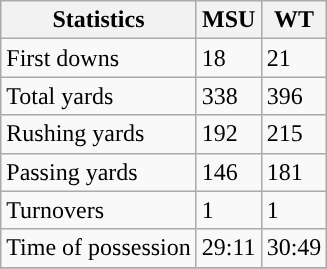<table class="wikitable">
<tr>
<th>Statistics</th>
<th>MSU</th>
<th>WT</th>
</tr>
<tr>
<td>First downs</td>
<td>18</td>
<td>21</td>
</tr>
<tr>
<td>Total yards</td>
<td>338</td>
<td>396</td>
</tr>
<tr>
<td>Rushing yards</td>
<td>192</td>
<td>215</td>
</tr>
<tr>
<td>Passing yards</td>
<td>146</td>
<td>181</td>
</tr>
<tr>
<td>Turnovers</td>
<td>1</td>
<td>1</td>
</tr>
<tr>
<td>Time of possession</td>
<td>29:11</td>
<td>30:49</td>
</tr>
<tr>
</tr>
</table>
